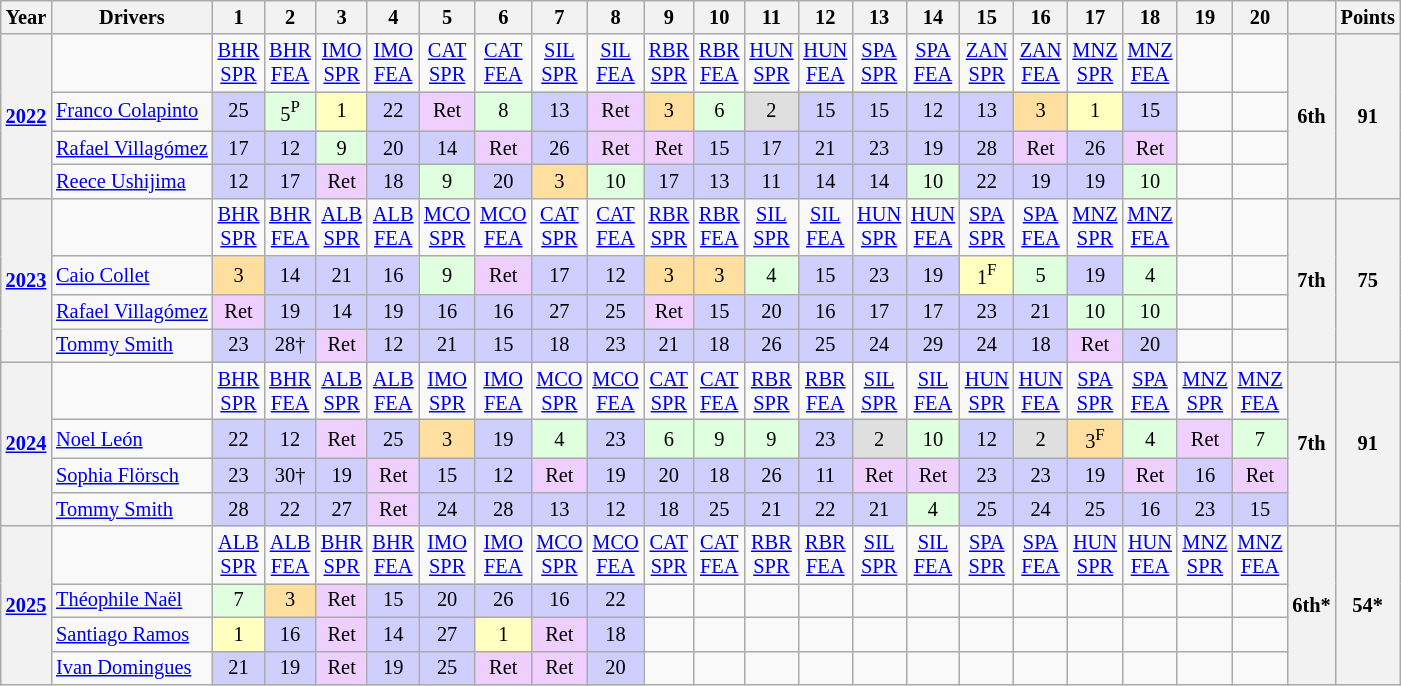<table class="wikitable" style="text-align:center; font-size:85%;">
<tr>
<th>Year</th>
<th>Drivers</th>
<th>1</th>
<th>2</th>
<th>3</th>
<th>4</th>
<th>5</th>
<th>6</th>
<th>7</th>
<th>8</th>
<th>9</th>
<th>10</th>
<th>11</th>
<th>12</th>
<th>13</th>
<th>14</th>
<th>15</th>
<th>16</th>
<th>17</th>
<th>18</th>
<th>19</th>
<th>20</th>
<th></th>
<th>Points</th>
</tr>
<tr>
<th rowspan=4><a href='#'>2022</a></th>
<td></td>
<td><a href='#'>BHR<br>SPR</a></td>
<td><a href='#'>BHR<br>FEA</a></td>
<td><a href='#'>IMO<br>SPR</a></td>
<td><a href='#'>IMO<br>FEA</a></td>
<td><a href='#'>CAT<br>SPR</a></td>
<td><a href='#'>CAT<br>FEA</a></td>
<td><a href='#'>SIL<br>SPR</a></td>
<td><a href='#'>SIL<br>FEA</a></td>
<td><a href='#'>RBR<br>SPR</a></td>
<td><a href='#'>RBR<br>FEA</a></td>
<td><a href='#'>HUN<br>SPR</a></td>
<td><a href='#'>HUN<br>FEA</a></td>
<td><a href='#'>SPA<br>SPR</a></td>
<td><a href='#'>SPA<br>FEA</a></td>
<td><a href='#'>ZAN<br>SPR</a></td>
<td><a href='#'>ZAN<br>FEA</a></td>
<td><a href='#'>MNZ<br>SPR</a></td>
<td><a href='#'>MNZ<br>FEA</a></td>
<td></td>
<td></td>
<th rowspan=4>6th</th>
<th rowspan=4>91</th>
</tr>
<tr>
<td align=left> <a href='#'>Franco Colapinto</a></td>
<td style="background:#CFCFFF;">25</td>
<td style="background:#DFFFDF;">5<span><sup>P</sup></span></td>
<td style="background:#FFFFBF;">1</td>
<td style="background:#CFCFFF;">22</td>
<td style="background:#EFCFFF;">Ret</td>
<td style="background:#DFFFDF;">8</td>
<td style="background:#CFCFFF;">13</td>
<td style="background:#EFCFFF;">Ret</td>
<td style="background:#FFDF9F;">3</td>
<td style="background:#DFFFDF;">6</td>
<td style="background:#DFDFDF;">2</td>
<td style="background:#CFCFFF;">15</td>
<td style="background:#CFCFFF;">15</td>
<td style="background:#CFCFFF;">12</td>
<td style="background:#CFCFFF;">13</td>
<td style="background:#FFDF9F;">3</td>
<td style="background:#FFFFBF;">1</td>
<td style="background:#CFCFFF;">15</td>
<td></td>
<td></td>
</tr>
<tr>
<td align=left> <a href='#'>Rafael Villagómez</a></td>
<td style="background:#CFCFFF;">17</td>
<td style="background:#CFCFFF;">12</td>
<td style="background:#DFFFDF;">9</td>
<td style="background:#CFCFFF;">20</td>
<td style="background:#CFCFFF;">14</td>
<td style="background:#EFCFFF;">Ret</td>
<td style="background:#CFCFFF;">26</td>
<td style="background:#EFCFFF;">Ret</td>
<td style="background:#EFCFFF;">Ret</td>
<td style="background:#CFCFFF;">15</td>
<td style="background:#CFCFFF;">17</td>
<td style="background:#CFCFFF;">21</td>
<td style="background:#CFCFFF;">23</td>
<td style="background:#CFCFFF;">19</td>
<td style="background:#CFCFFF;">28</td>
<td style="background:#EFCFFF;">Ret</td>
<td style="background:#CFCFFF;">26</td>
<td style="background:#EFCFFF;">Ret</td>
<td></td>
<td></td>
</tr>
<tr>
<td align=left> <a href='#'>Reece Ushijima</a></td>
<td style="background:#CFCFFF;">12</td>
<td style="background:#CFCFFF;">17</td>
<td style="background:#EFCFFF;">Ret</td>
<td style="background:#CFCFFF;">18</td>
<td style="background:#DFFFDF;">9</td>
<td style="background:#CFCFFF;">20</td>
<td style="background:#FFDF9F;">3</td>
<td style="background:#DFFFDF;">10</td>
<td style="background:#CFCFFF;">17</td>
<td style="background:#CFCFFF;">13</td>
<td style="background:#CFCFFF;">11</td>
<td style="background:#CFCFFF;">14</td>
<td style="background:#CFCFFF;">14</td>
<td style="background:#DFFFDF;">10</td>
<td style="background:#CFCFFF;">22</td>
<td style="background:#CFCFFF;">19</td>
<td style="background:#CFCFFF;">19</td>
<td style="background:#DFFFDF;">10</td>
<td></td>
<td></td>
</tr>
<tr>
<th rowspan=4><a href='#'>2023</a></th>
<td></td>
<td><a href='#'>BHR<br>SPR</a></td>
<td><a href='#'>BHR<br>FEA</a></td>
<td><a href='#'>ALB<br>SPR</a></td>
<td><a href='#'>ALB<br>FEA</a></td>
<td><a href='#'>MCO<br>SPR</a></td>
<td><a href='#'>MCO<br>FEA</a></td>
<td><a href='#'>CAT<br>SPR</a></td>
<td><a href='#'>CAT<br>FEA</a></td>
<td><a href='#'>RBR<br>SPR</a></td>
<td><a href='#'>RBR<br>FEA</a></td>
<td><a href='#'>SIL<br>SPR</a></td>
<td><a href='#'>SIL<br>FEA</a></td>
<td><a href='#'>HUN<br>SPR</a></td>
<td><a href='#'>HUN<br>FEA</a></td>
<td><a href='#'>SPA<br>SPR</a></td>
<td><a href='#'>SPA<br>FEA</a></td>
<td><a href='#'>MNZ<br>SPR</a></td>
<td><a href='#'>MNZ<br>FEA</a></td>
<td></td>
<td></td>
<th rowspan=4 style="background:#;">7th</th>
<th rowspan=4 style="background:#;">75</th>
</tr>
<tr>
<td align=left> <a href='#'>Caio Collet</a></td>
<td style="background:#FFDF9F;">3</td>
<td style="background:#CFCFFF;">14</td>
<td style="background:#CFCFFF;">21</td>
<td style="background:#CFCFFF;">16</td>
<td style="background:#DFFFDF;">9</td>
<td style="background:#EFCFFF;">Ret</td>
<td style="background:#CFCFFF;">17</td>
<td style="background:#CFCFFF;">12</td>
<td style="background:#FFDF9F;">3</td>
<td style="background:#FFDF9F;">3</td>
<td style="background:#DFFFDF;">4</td>
<td style="background:#CFCFFF;">15</td>
<td style="background:#CFCFFF;">23</td>
<td style="background:#CFCFFF;">19</td>
<td style="background:#FFFFBF;">1<span><sup>F</sup></span></td>
<td style="background:#DFFFDF;">5</td>
<td style="background:#CFCFFF;">19</td>
<td style="background:#DFFFDF;">4</td>
<td></td>
<td></td>
</tr>
<tr>
<td align=left> <a href='#'>Rafael Villagómez</a></td>
<td style="background:#EFCFFF;">Ret</td>
<td style="background:#CFCFFF;">19</td>
<td style="background:#CFCFFF;">14</td>
<td style="background:#CFCFFF;">19</td>
<td style="background:#CFCFFF;">16</td>
<td style="background:#CFCFFF;">16</td>
<td style="background:#CFCFFF;">27</td>
<td style="background:#CFCFFF;">25</td>
<td style="background:#EFCFFF;">Ret</td>
<td style="background:#CFCFFF;">15</td>
<td style="background:#CFCFFF;">20</td>
<td style="background:#CFCFFF;">16</td>
<td style="background:#CFCFFF;">17</td>
<td style="background:#CFCFFF;">17</td>
<td style="background:#CFCFFF;">23</td>
<td style="background:#CFCFFF;">21</td>
<td style="background:#DFFFDF;">10</td>
<td style="background:#DFFFDF;">10</td>
<td></td>
<td></td>
</tr>
<tr>
<td align=left> <a href='#'>Tommy Smith</a></td>
<td style="background:#CFCFFF;">23</td>
<td style="background:#CFCFFF;">28†</td>
<td style="background:#EFCFFF;">Ret</td>
<td style="background:#CFCFFF;">12</td>
<td style="background:#CFCFFF;">21</td>
<td style="background:#CFCFFF;">15</td>
<td style="background:#CFCFFF;">18</td>
<td style="background:#CFCFFF;">23</td>
<td style="background:#CFCFFF;">21</td>
<td style="background:#CFCFFF;">18</td>
<td style="background:#CFCFFF;">26</td>
<td style="background:#CFCFFF;">25</td>
<td style="background:#CFCFFF;">24</td>
<td style="background:#CFCFFF;">29</td>
<td style="background:#CFCFFF;">24</td>
<td style="background:#CFCFFF;">18</td>
<td style="background:#EFCFFF;">Ret</td>
<td style="background:#CFCFFF;">20</td>
<td></td>
<td></td>
</tr>
<tr>
<th rowspan=4><a href='#'>2024</a></th>
<td></td>
<td><a href='#'>BHR<br>SPR</a></td>
<td><a href='#'>BHR<br>FEA</a></td>
<td><a href='#'>ALB<br>SPR</a></td>
<td><a href='#'>ALB<br>FEA</a></td>
<td><a href='#'>IMO<br>SPR</a></td>
<td><a href='#'>IMO<br>FEA</a></td>
<td><a href='#'>MCO<br>SPR</a></td>
<td><a href='#'>MCO<br>FEA</a></td>
<td><a href='#'>CAT<br>SPR</a></td>
<td><a href='#'>CAT<br>FEA</a></td>
<td><a href='#'>RBR<br>SPR</a></td>
<td><a href='#'>RBR<br>FEA</a></td>
<td><a href='#'>SIL<br>SPR</a></td>
<td><a href='#'>SIL<br>FEA</a></td>
<td><a href='#'>HUN<br>SPR</a></td>
<td><a href='#'>HUN<br>FEA</a></td>
<td><a href='#'>SPA<br>SPR</a></td>
<td><a href='#'>SPA<br>FEA</a></td>
<td><a href='#'>MNZ<br>SPR</a></td>
<td><a href='#'>MNZ<br>FEA</a></td>
<th rowspan=4 style="background:#;">7th</th>
<th rowspan=4 style="background:#;">91</th>
</tr>
<tr>
<td align=left> <a href='#'>Noel León</a></td>
<td style="background:#CFCFFF;">22</td>
<td style="background:#CFCFFF;">12</td>
<td style="background:#EFCFFF;">Ret</td>
<td style="background:#CFCFFF;">25</td>
<td style="background:#FFDF9F;">3</td>
<td style="background:#CFCFFF;">19</td>
<td style="background:#DFFFDF;">4</td>
<td style="background:#CFCFFF;">23</td>
<td style="background:#DFFFDF;">6</td>
<td style="background:#DFFFDF;">9</td>
<td style="background:#DFFFDF;">9</td>
<td style="background:#CFCFFF;">23</td>
<td style="background:#DFDFDF;">2</td>
<td style="background:#DFFFDF;">10</td>
<td style="background:#CFCFFF;">12</td>
<td style="background:#DFDFDF;">2</td>
<td style="background:#FFDF9F;">3<span><sup>F</sup></span></td>
<td style="background:#DFFFDF;">4</td>
<td style="background:#EFCFFF;">Ret</td>
<td style="background:#DFFFDF;">7</td>
</tr>
<tr>
<td align=left> <a href='#'>Sophia Flörsch</a></td>
<td style="background:#CFCFFF;">23</td>
<td style="background:#CFCFFF;">30†</td>
<td style="background:#CFCFFF;">19</td>
<td style="background:#EFCFFF;">Ret</td>
<td style="background:#CFCFFF;">15</td>
<td style="background:#CFCFFF;">12</td>
<td style="background:#EFCFFF;">Ret</td>
<td style="background:#CFCFFF;">19</td>
<td style="background:#CFCFFF;">20</td>
<td style="background:#CFCFFF;">18</td>
<td style="background:#CFCFFF;">26</td>
<td style="background:#CFCFFF;">11</td>
<td style="background:#EFCFFF;">Ret</td>
<td style="background:#EFCFFF;">Ret</td>
<td style="background:#CFCFFF;">23</td>
<td style="background:#CFCFFF;">23</td>
<td style="background:#CFCFFF;">19</td>
<td style="background:#EFCFFF;">Ret</td>
<td style="background:#CFCFFF;">16</td>
<td style="background:#EFCFFF;">Ret</td>
</tr>
<tr>
<td align=left> <a href='#'>Tommy Smith</a></td>
<td style="background:#CFCFFF;">28</td>
<td style="background:#CFCFFF;">22</td>
<td style="background:#CFCFFF;">27</td>
<td style="background:#EFCFFF;">Ret</td>
<td style="background:#CFCFFF;">24</td>
<td style="background:#CFCFFF;">28</td>
<td style="background:#CFCFFF;">13</td>
<td style="background:#CFCFFF;">12</td>
<td style="background:#CFCFFF;">18</td>
<td style="background:#CFCFFF;">25</td>
<td style="background:#CFCFFF;">21</td>
<td style="background:#CFCFFF;">22</td>
<td style="background:#CFCFFF;">21</td>
<td style="background:#DFFFDF;">4</td>
<td style="background:#CFCFFF;">25</td>
<td style="background:#CFCFFF;">24</td>
<td style="background:#CFCFFF;">25</td>
<td style="background:#CFCFFF;">16</td>
<td style="background:#CFCFFF;">23</td>
<td style="background:#CFCFFF;">15</td>
</tr>
<tr>
<th rowspan=4><a href='#'>2025</a></th>
<td></td>
<td><a href='#'>ALB<br>SPR</a></td>
<td><a href='#'>ALB<br>FEA</a></td>
<td><a href='#'>BHR<br>SPR</a></td>
<td><a href='#'>BHR<br>FEA</a></td>
<td><a href='#'>IMO<br>SPR</a></td>
<td><a href='#'>IMO<br>FEA</a></td>
<td><a href='#'>MCO<br>SPR</a></td>
<td><a href='#'>MCO<br>FEA</a></td>
<td><a href='#'>CAT<br>SPR</a></td>
<td><a href='#'>CAT<br>FEA</a></td>
<td><a href='#'>RBR<br>SPR</a></td>
<td><a href='#'>RBR<br>FEA</a></td>
<td><a href='#'>SIL<br>SPR</a></td>
<td><a href='#'>SIL<br>FEA</a></td>
<td><a href='#'>SPA<br>SPR</a></td>
<td><a href='#'>SPA<br>FEA</a></td>
<td><a href='#'>HUN<br>SPR</a></td>
<td><a href='#'>HUN<br>FEA</a></td>
<td><a href='#'>MNZ<br>SPR</a></td>
<td><a href='#'>MNZ<br>FEA</a></td>
<th rowspan=4 style="background:#;">6th*</th>
<th rowspan=4 style="background:#;">54*</th>
</tr>
<tr>
<td align=left> <a href='#'>Théophile Naël</a></td>
<td style="background:#DFFFDF;">7</td>
<td style="background:#FFDF9F;">3</td>
<td style="background:#EFCFFF;">Ret</td>
<td style="background:#CFCFFF;">15</td>
<td style="background:#CFCFFF;">20</td>
<td style="background:#CFCFFF;">26</td>
<td style="background:#CFCFFF;">16</td>
<td style="background:#CFCFFF;">22</td>
<td></td>
<td></td>
<td></td>
<td></td>
<td></td>
<td></td>
<td></td>
<td></td>
<td></td>
<td></td>
<td></td>
<td></td>
</tr>
<tr>
<td align=left> <a href='#'>Santiago Ramos</a></td>
<td style="background:#FFFFBF;">1</td>
<td style="background:#CFCFFF;">16</td>
<td style="background:#EFCFFF;">Ret</td>
<td style="background:#CFCFFF;">14</td>
<td style="background:#CFCFFF;">27</td>
<td style="background:#FFFFBF;">1</td>
<td style="background:#EFCFFF;">Ret</td>
<td style="background:#CFCFFF;">18</td>
<td></td>
<td></td>
<td></td>
<td></td>
<td></td>
<td></td>
<td></td>
<td></td>
<td></td>
<td></td>
<td></td>
</tr>
<tr>
<td align=left> <a href='#'>Ivan Domingues</a></td>
<td style="background:#CFCFFF;">21</td>
<td style="background:#CFCFFF;">19</td>
<td style="background:#EFCFFF;">Ret</td>
<td style="background:#CFCFFF;">19</td>
<td style="background:#CFCFFF;">25</td>
<td style="background:#EFCFFF;">Ret</td>
<td style="background:#EFCFFF;">Ret</td>
<td style="background:#CFCFFF;">20</td>
<td></td>
<td></td>
<td></td>
<td></td>
<td></td>
<td></td>
<td></td>
<td></td>
<td></td>
<td></td>
<td></td>
<td></td>
</tr>
</table>
